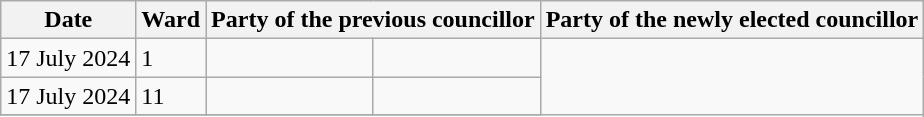<table class="wikitable">
<tr>
<th>Date</th>
<th>Ward</th>
<th colspan=2>Party of the previous councillor</th>
<th colspan=2>Party of the newly elected councillor</th>
</tr>
<tr>
<td>17 July 2024</td>
<td>1</td>
<td></td>
<td></td>
</tr>
<tr>
<td>17 July 2024</td>
<td>11</td>
<td></td>
<td></td>
</tr>
<tr>
</tr>
</table>
